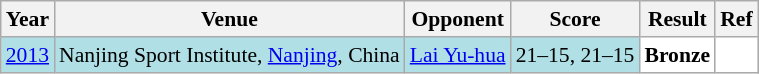<table class="sortable wikitable" style="font-size: 90%;">
<tr>
<th>Year</th>
<th>Venue</th>
<th>Opponent</th>
<th>Score</th>
<th>Result</th>
<th>Ref</th>
</tr>
<tr style="background:#B0E0E6">
<td align="center"><a href='#'>2013</a></td>
<td align="left">Nanjing Sport Institute, <a href='#'>Nanjing</a>, China</td>
<td align="left"> <a href='#'>Lai Yu-hua</a></td>
<td align="left">21–15, 21–15</td>
<td style="text-align:left; background:white"> <strong>Bronze</strong></td>
<td style="text-align:center; background:white"></td>
</tr>
</table>
